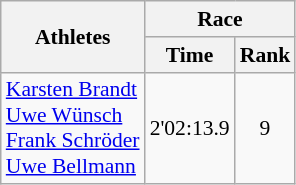<table class="wikitable" border="1" style="font-size:90%">
<tr>
<th rowspan=2>Athletes</th>
<th colspan=2>Race</th>
</tr>
<tr>
<th>Time</th>
<th>Rank</th>
</tr>
<tr>
<td><a href='#'>Karsten Brandt</a><br><a href='#'>Uwe Wünsch</a><br><a href='#'>Frank Schröder</a><br><a href='#'>Uwe Bellmann</a></td>
<td align=center>2'02:13.9</td>
<td align=center>9</td>
</tr>
</table>
